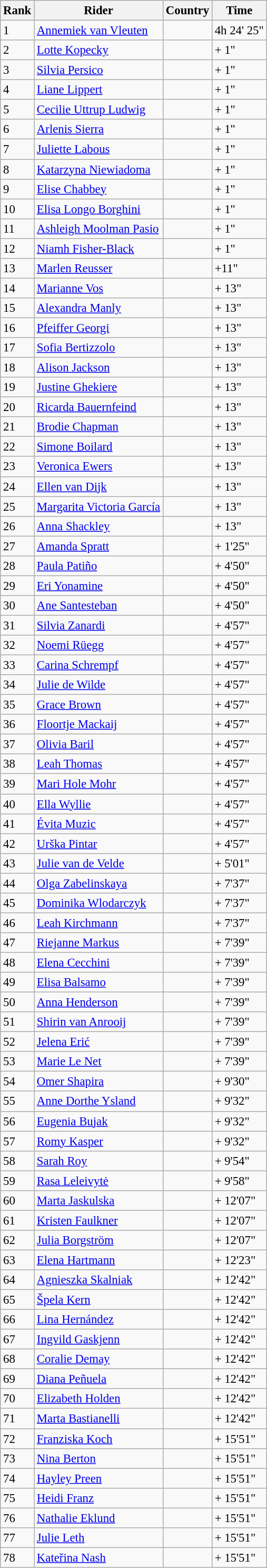<table class="wikitable sortable" style="font-size:95%; text-align:left;">
<tr>
<th>Rank</th>
<th>Rider</th>
<th>Country</th>
<th>Time</th>
</tr>
<tr>
<td>1</td>
<td><a href='#'>Annemiek van Vleuten</a></td>
<td></td>
<td>4h 24' 25"</td>
</tr>
<tr>
<td>2</td>
<td><a href='#'>Lotte Kopecky</a></td>
<td></td>
<td>+ 1"</td>
</tr>
<tr>
<td>3</td>
<td><a href='#'>Silvia Persico</a></td>
<td></td>
<td>+ 1"</td>
</tr>
<tr>
<td>4</td>
<td><a href='#'>Liane Lippert</a></td>
<td></td>
<td>+ 1"</td>
</tr>
<tr>
<td>5</td>
<td><a href='#'>Cecilie Uttrup Ludwig</a></td>
<td></td>
<td>+ 1"</td>
</tr>
<tr>
<td>6</td>
<td><a href='#'>Arlenis Sierra</a></td>
<td></td>
<td>+ 1"</td>
</tr>
<tr>
<td>7</td>
<td><a href='#'>Juliette Labous</a></td>
<td></td>
<td>+ 1"</td>
</tr>
<tr>
<td>8</td>
<td><a href='#'>Katarzyna Niewiadoma</a></td>
<td></td>
<td>+ 1"</td>
</tr>
<tr>
<td>9</td>
<td><a href='#'>Elise Chabbey</a></td>
<td></td>
<td>+ 1"</td>
</tr>
<tr>
<td>10</td>
<td><a href='#'>Elisa Longo Borghini</a></td>
<td></td>
<td>+ 1"</td>
</tr>
<tr>
<td>11</td>
<td><a href='#'>Ashleigh Moolman Pasio</a></td>
<td></td>
<td>+ 1"</td>
</tr>
<tr>
<td>12</td>
<td><a href='#'>Niamh Fisher-Black</a></td>
<td></td>
<td>+ 1"</td>
</tr>
<tr>
<td>13</td>
<td><a href='#'>Marlen Reusser</a></td>
<td></td>
<td>+11"</td>
</tr>
<tr>
<td>14</td>
<td><a href='#'>Marianne Vos</a></td>
<td></td>
<td>+ 13"</td>
</tr>
<tr>
<td>15</td>
<td><a href='#'>Alexandra Manly</a></td>
<td></td>
<td>+ 13"</td>
</tr>
<tr>
<td>16</td>
<td><a href='#'>Pfeiffer Georgi</a></td>
<td></td>
<td>+ 13"</td>
</tr>
<tr>
<td>17</td>
<td><a href='#'>Sofia Bertizzolo</a></td>
<td></td>
<td>+ 13"</td>
</tr>
<tr>
<td>18</td>
<td><a href='#'>Alison Jackson</a></td>
<td></td>
<td>+ 13"</td>
</tr>
<tr>
<td>19</td>
<td><a href='#'>Justine Ghekiere</a></td>
<td></td>
<td>+ 13"</td>
</tr>
<tr>
<td>20</td>
<td><a href='#'>Ricarda Bauernfeind</a></td>
<td></td>
<td>+ 13"</td>
</tr>
<tr>
<td>21</td>
<td><a href='#'>Brodie Chapman</a></td>
<td></td>
<td>+ 13"</td>
</tr>
<tr>
<td>22</td>
<td><a href='#'>Simone Boilard</a></td>
<td></td>
<td>+ 13"</td>
</tr>
<tr>
<td>23</td>
<td><a href='#'>Veronica Ewers</a></td>
<td></td>
<td>+ 13"</td>
</tr>
<tr>
<td>24</td>
<td><a href='#'>Ellen van Dijk</a></td>
<td></td>
<td>+ 13"</td>
</tr>
<tr>
<td>25</td>
<td><a href='#'>Margarita Victoria García</a></td>
<td></td>
<td>+ 13"</td>
</tr>
<tr>
<td>26</td>
<td><a href='#'>Anna Shackley</a></td>
<td></td>
<td>+ 13"</td>
</tr>
<tr>
<td>27</td>
<td><a href='#'>Amanda Spratt</a></td>
<td></td>
<td>+ 1'25"</td>
</tr>
<tr>
<td>28</td>
<td><a href='#'>Paula Patiño</a></td>
<td></td>
<td>+ 4'50"</td>
</tr>
<tr>
<td>29</td>
<td><a href='#'>Eri Yonamine</a></td>
<td></td>
<td>+ 4'50"</td>
</tr>
<tr>
<td>30</td>
<td><a href='#'>Ane Santesteban</a></td>
<td></td>
<td>+ 4'50"</td>
</tr>
<tr>
<td>31</td>
<td><a href='#'>Silvia Zanardi</a></td>
<td></td>
<td>+ 4'57"</td>
</tr>
<tr>
<td>32</td>
<td><a href='#'>Noemi Rüegg</a></td>
<td></td>
<td>+ 4'57"</td>
</tr>
<tr>
<td>33</td>
<td><a href='#'>Carina Schrempf</a></td>
<td></td>
<td>+ 4'57"</td>
</tr>
<tr>
<td>34</td>
<td><a href='#'>Julie de Wilde</a></td>
<td></td>
<td>+ 4'57"</td>
</tr>
<tr>
<td>35</td>
<td><a href='#'>Grace Brown</a></td>
<td></td>
<td>+ 4'57"</td>
</tr>
<tr>
<td>36</td>
<td><a href='#'>Floortje Mackaij</a></td>
<td></td>
<td>+ 4'57"</td>
</tr>
<tr>
<td>37</td>
<td><a href='#'>Olivia Baril</a></td>
<td></td>
<td>+ 4'57"</td>
</tr>
<tr>
<td>38</td>
<td><a href='#'>Leah Thomas</a></td>
<td></td>
<td>+ 4'57"</td>
</tr>
<tr>
<td>39</td>
<td><a href='#'>Mari Hole Mohr</a></td>
<td></td>
<td>+ 4'57"</td>
</tr>
<tr>
<td>40</td>
<td><a href='#'>Ella Wyllie</a></td>
<td></td>
<td>+ 4'57"</td>
</tr>
<tr>
<td>41</td>
<td><a href='#'>Évita Muzic</a></td>
<td></td>
<td>+ 4'57"</td>
</tr>
<tr>
<td>42</td>
<td><a href='#'>Urška Pintar</a></td>
<td></td>
<td>+ 4'57"</td>
</tr>
<tr>
<td>43</td>
<td><a href='#'>Julie van de Velde</a></td>
<td></td>
<td>+ 5'01"</td>
</tr>
<tr>
<td>44</td>
<td><a href='#'>Olga Zabelinskaya</a></td>
<td></td>
<td>+ 7'37"</td>
</tr>
<tr>
<td>45</td>
<td><a href='#'>Dominika Wlodarczyk</a></td>
<td></td>
<td>+ 7'37"</td>
</tr>
<tr>
<td>46</td>
<td><a href='#'>Leah Kirchmann</a></td>
<td></td>
<td>+ 7'37"</td>
</tr>
<tr>
<td>47</td>
<td><a href='#'>Riejanne Markus</a></td>
<td></td>
<td>+ 7'39"</td>
</tr>
<tr>
<td>48</td>
<td><a href='#'>Elena Cecchini</a></td>
<td></td>
<td>+ 7'39"</td>
</tr>
<tr>
<td>49</td>
<td><a href='#'>Elisa Balsamo</a></td>
<td></td>
<td>+ 7'39"</td>
</tr>
<tr>
<td>50</td>
<td><a href='#'>Anna Henderson</a></td>
<td></td>
<td>+ 7'39"</td>
</tr>
<tr>
<td>51</td>
<td><a href='#'>Shirin van Anrooij</a></td>
<td></td>
<td>+ 7'39"</td>
</tr>
<tr>
<td>52</td>
<td><a href='#'>Jelena Erić</a></td>
<td></td>
<td>+ 7'39"</td>
</tr>
<tr>
<td>53</td>
<td><a href='#'>Marie Le Net</a></td>
<td></td>
<td>+ 7'39"</td>
</tr>
<tr>
<td>54</td>
<td><a href='#'>Omer Shapira</a></td>
<td></td>
<td>+ 9'30"</td>
</tr>
<tr>
<td>55</td>
<td><a href='#'>Anne Dorthe Ysland</a></td>
<td></td>
<td>+ 9'32"</td>
</tr>
<tr>
<td>56</td>
<td><a href='#'>Eugenia Bujak</a></td>
<td></td>
<td>+ 9'32"</td>
</tr>
<tr>
<td>57</td>
<td><a href='#'>Romy Kasper</a></td>
<td></td>
<td>+ 9'32"</td>
</tr>
<tr>
<td>58</td>
<td><a href='#'>Sarah Roy</a></td>
<td></td>
<td>+ 9'54"</td>
</tr>
<tr>
<td>59</td>
<td><a href='#'>Rasa Leleivytė</a></td>
<td></td>
<td>+ 9'58"</td>
</tr>
<tr>
<td>60</td>
<td><a href='#'>Marta Jaskulska</a></td>
<td></td>
<td>+ 12'07"</td>
</tr>
<tr>
<td>61</td>
<td><a href='#'>Kristen Faulkner</a></td>
<td></td>
<td>+ 12'07"</td>
</tr>
<tr>
<td>62</td>
<td><a href='#'>Julia Borgström</a></td>
<td></td>
<td>+ 12'07"</td>
</tr>
<tr>
<td>63</td>
<td><a href='#'>Elena Hartmann</a></td>
<td></td>
<td>+ 12'23"</td>
</tr>
<tr>
<td>64</td>
<td><a href='#'>Agnieszka Skalniak</a></td>
<td></td>
<td>+ 12'42"</td>
</tr>
<tr>
<td>65</td>
<td><a href='#'>Špela Kern</a></td>
<td></td>
<td>+ 12'42"</td>
</tr>
<tr>
<td>66</td>
<td><a href='#'>Lina Hernández</a></td>
<td></td>
<td>+ 12'42"</td>
</tr>
<tr>
<td>67</td>
<td><a href='#'>Ingvild Gaskjenn</a></td>
<td></td>
<td>+ 12'42"</td>
</tr>
<tr>
<td>68</td>
<td><a href='#'>Coralie Demay</a></td>
<td></td>
<td>+ 12'42"</td>
</tr>
<tr>
<td>69</td>
<td><a href='#'>Diana Peñuela</a></td>
<td></td>
<td>+ 12'42"</td>
</tr>
<tr>
<td>70</td>
<td><a href='#'>Elizabeth Holden</a></td>
<td></td>
<td>+ 12'42"</td>
</tr>
<tr>
<td>71</td>
<td><a href='#'>Marta Bastianelli</a></td>
<td></td>
<td>+ 12'42"</td>
</tr>
<tr>
<td>72</td>
<td><a href='#'>Franziska Koch</a></td>
<td></td>
<td>+ 15'51"</td>
</tr>
<tr>
<td>73</td>
<td><a href='#'>Nina Berton</a></td>
<td></td>
<td>+ 15'51"</td>
</tr>
<tr>
<td>74</td>
<td><a href='#'>Hayley Preen</a></td>
<td></td>
<td>+ 15'51"</td>
</tr>
<tr>
<td>75</td>
<td><a href='#'>Heidi Franz</a></td>
<td></td>
<td>+ 15'51"</td>
</tr>
<tr>
<td>76</td>
<td><a href='#'>Nathalie Eklund</a></td>
<td></td>
<td>+ 15'51"</td>
</tr>
<tr>
<td>77</td>
<td><a href='#'>Julie Leth</a></td>
<td></td>
<td>+ 15'51"</td>
</tr>
<tr>
<td>78</td>
<td><a href='#'>Kateřina Nash</a></td>
<td></td>
<td>+ 15'51"</td>
</tr>
</table>
